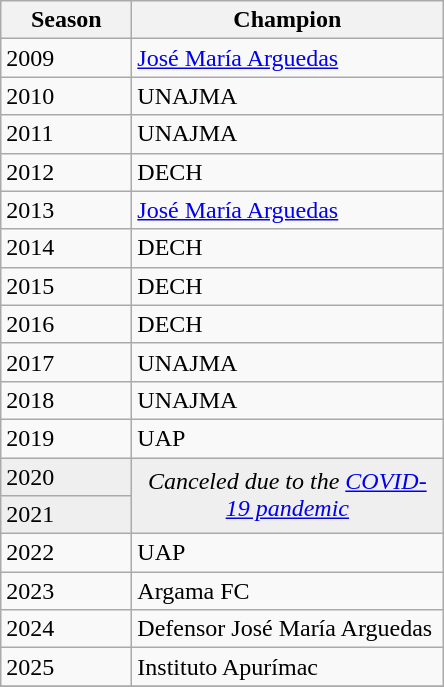<table class="wikitable sortable">
<tr>
<th width=80px>Season</th>
<th width=200px>Champion</th>
</tr>
<tr>
<td>2009</td>
<td><a href='#'>José María Arguedas</a></td>
</tr>
<tr>
<td>2010</td>
<td>UNAJMA</td>
</tr>
<tr>
<td>2011</td>
<td>UNAJMA</td>
</tr>
<tr>
<td>2012</td>
<td>DECH</td>
</tr>
<tr>
<td>2013</td>
<td><a href='#'>José María Arguedas</a></td>
</tr>
<tr>
<td>2014</td>
<td>DECH</td>
</tr>
<tr>
<td>2015</td>
<td>DECH</td>
</tr>
<tr>
<td>2016</td>
<td>DECH</td>
</tr>
<tr>
<td>2017</td>
<td>UNAJMA</td>
</tr>
<tr>
<td>2018</td>
<td>UNAJMA</td>
</tr>
<tr>
<td>2019</td>
<td>UAP</td>
</tr>
<tr bgcolor=#efefef>
<td>2020</td>
<td rowspan=2 colspan="1" align=center><em>Canceled due to the <a href='#'>COVID-19 pandemic</a></em></td>
</tr>
<tr bgcolor=#efefef>
<td>2021</td>
</tr>
<tr>
<td>2022</td>
<td>UAP</td>
</tr>
<tr>
<td>2023</td>
<td>Argama FC</td>
</tr>
<tr>
<td>2024</td>
<td>Defensor José María Arguedas</td>
</tr>
<tr>
<td>2025</td>
<td>Instituto Apurímac</td>
</tr>
<tr>
</tr>
</table>
